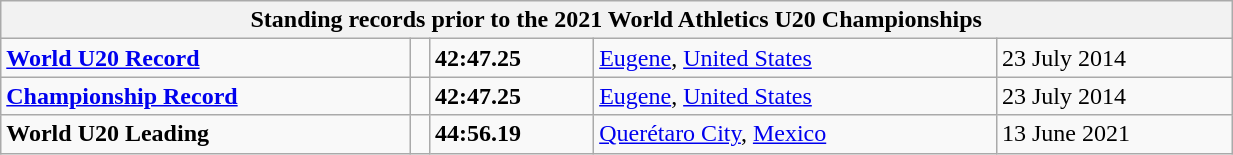<table class="wikitable" width=65%>
<tr>
<th colspan=5>Standing records prior to the 2021 World Athletics U20 Championships</th>
</tr>
<tr>
<td><strong><a href='#'>World U20 Record</a></strong></td>
<td></td>
<td><strong>42:47.25</strong></td>
<td><a href='#'>Eugene</a>, <a href='#'>United States</a></td>
<td>23 July 2014</td>
</tr>
<tr>
<td><strong><a href='#'>Championship Record</a></strong></td>
<td></td>
<td><strong>42:47.25</strong></td>
<td><a href='#'>Eugene</a>, <a href='#'>United States</a></td>
<td>23 July 2014</td>
</tr>
<tr>
<td><strong>World U20 Leading</strong></td>
<td></td>
<td><strong>44:56.19</strong></td>
<td><a href='#'>Querétaro City</a>, <a href='#'>Mexico</a></td>
<td>13 June 2021</td>
</tr>
</table>
